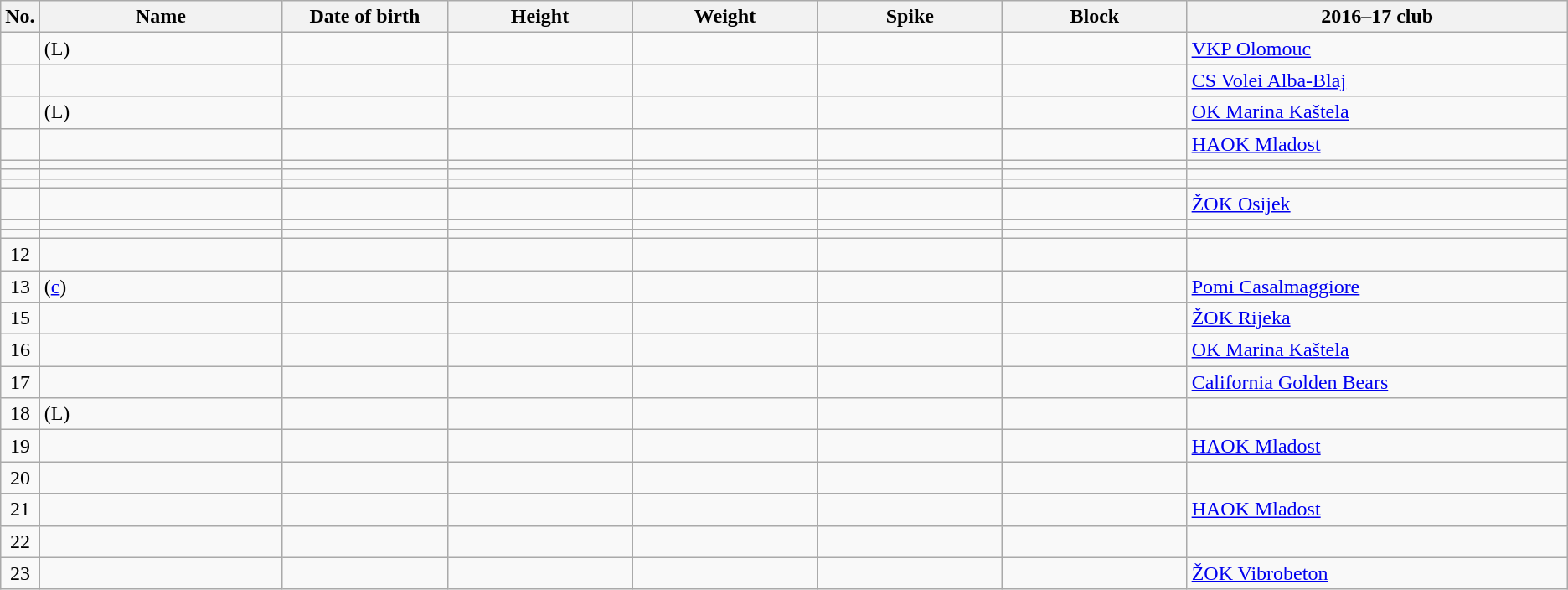<table class="wikitable sortable" style="font-size:100%; text-align:center;">
<tr>
<th>No.</th>
<th style="width:12em">Name</th>
<th style="width:8em">Date of birth</th>
<th style="width:9em">Height</th>
<th style="width:9em">Weight</th>
<th style="width:9em">Spike</th>
<th style="width:9em">Block</th>
<th style="width:19em">2016–17 club</th>
</tr>
<tr>
<td></td>
<td align=left> (L)</td>
<td align=right></td>
<td></td>
<td></td>
<td></td>
<td></td>
<td align=left> <a href='#'>VKP Olomouc</a></td>
</tr>
<tr>
<td></td>
<td align=left></td>
<td align=right></td>
<td></td>
<td></td>
<td></td>
<td></td>
<td align=left> <a href='#'>CS Volei Alba-Blaj</a></td>
</tr>
<tr>
<td></td>
<td align=left> (L)</td>
<td align=right></td>
<td></td>
<td></td>
<td></td>
<td></td>
<td align=left> <a href='#'>OK Marina Kaštela</a></td>
</tr>
<tr>
<td></td>
<td align=left></td>
<td align=right></td>
<td></td>
<td></td>
<td></td>
<td></td>
<td align=left> <a href='#'>HAOK Mladost</a></td>
</tr>
<tr>
<td></td>
<td align=left></td>
<td align=right></td>
<td></td>
<td></td>
<td></td>
<td></td>
<td align=left></td>
</tr>
<tr>
<td></td>
<td align=left></td>
<td align=right></td>
<td></td>
<td></td>
<td></td>
<td></td>
<td align=left></td>
</tr>
<tr>
<td></td>
<td align=left></td>
<td align=right></td>
<td></td>
<td></td>
<td></td>
<td></td>
<td align=left></td>
</tr>
<tr>
<td></td>
<td align=left></td>
<td align=right></td>
<td></td>
<td></td>
<td></td>
<td></td>
<td align=left> <a href='#'>ŽOK Osijek</a></td>
</tr>
<tr>
<td></td>
<td align=left></td>
<td align=right></td>
<td></td>
<td></td>
<td></td>
<td></td>
<td align=left></td>
</tr>
<tr>
<td></td>
<td align=left></td>
<td align=right></td>
<td></td>
<td></td>
<td></td>
<td></td>
<td align=left></td>
</tr>
<tr>
<td>12</td>
<td align=left></td>
<td align=right></td>
<td></td>
<td></td>
<td></td>
<td></td>
<td align=left></td>
</tr>
<tr>
<td>13</td>
<td align=left> (<a href='#'>c</a>)</td>
<td align=right></td>
<td></td>
<td></td>
<td></td>
<td></td>
<td align=left> <a href='#'>Pomi Casalmaggiore</a></td>
</tr>
<tr>
<td>15</td>
<td align=left></td>
<td align=right></td>
<td></td>
<td></td>
<td></td>
<td></td>
<td align=left> <a href='#'>ŽOK Rijeka</a></td>
</tr>
<tr>
<td>16</td>
<td align=left></td>
<td align=right></td>
<td></td>
<td></td>
<td></td>
<td></td>
<td align=left> <a href='#'>OK Marina Kaštela</a></td>
</tr>
<tr>
<td>17</td>
<td align=left></td>
<td align=right></td>
<td></td>
<td></td>
<td></td>
<td></td>
<td align=left> <a href='#'>California Golden Bears</a></td>
</tr>
<tr>
<td>18</td>
<td align=left> (L)</td>
<td align=right></td>
<td></td>
<td></td>
<td></td>
<td></td>
<td align=left></td>
</tr>
<tr>
<td>19</td>
<td align=left></td>
<td align=right></td>
<td></td>
<td></td>
<td></td>
<td></td>
<td align=left> <a href='#'>HAOK Mladost</a></td>
</tr>
<tr>
<td>20</td>
<td align=left></td>
<td align=right></td>
<td></td>
<td></td>
<td></td>
<td></td>
<td align=left></td>
</tr>
<tr>
<td>21</td>
<td align=left></td>
<td align=right></td>
<td></td>
<td></td>
<td></td>
<td></td>
<td align=left> <a href='#'>HAOK Mladost</a></td>
</tr>
<tr>
<td>22</td>
<td align=left></td>
<td align=right></td>
<td></td>
<td></td>
<td></td>
<td></td>
<td align=left></td>
</tr>
<tr>
<td>23</td>
<td align=left></td>
<td align=right></td>
<td></td>
<td></td>
<td></td>
<td></td>
<td align=left> <a href='#'>ŽOK Vibrobeton</a></td>
</tr>
</table>
